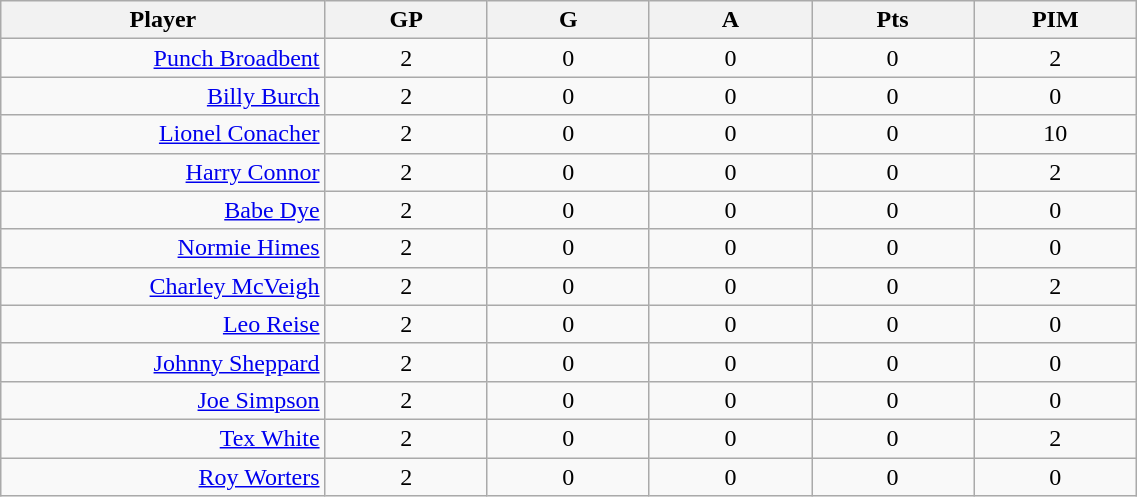<table class="wikitable sortable" width="60%">
<tr ALIGN="center">
<th bgcolor="#DDDDFF" width="10%">Player</th>
<th bgcolor="#DDDDFF" width="5%">GP</th>
<th bgcolor="#DDDDFF" width="5%">G</th>
<th bgcolor="#DDDDFF" width="5%">A</th>
<th bgcolor="#DDDDFF" width="5%">Pts</th>
<th bgcolor="#DDDDFF" width="5%">PIM</th>
</tr>
<tr align="center">
<td align="right"><a href='#'>Punch Broadbent</a></td>
<td>2</td>
<td>0</td>
<td>0</td>
<td>0</td>
<td>2</td>
</tr>
<tr align="center">
<td align="right"><a href='#'>Billy Burch</a></td>
<td>2</td>
<td>0</td>
<td>0</td>
<td>0</td>
<td>0</td>
</tr>
<tr align="center">
<td align="right"><a href='#'>Lionel Conacher</a></td>
<td>2</td>
<td>0</td>
<td>0</td>
<td>0</td>
<td>10</td>
</tr>
<tr align="center">
<td align="right"><a href='#'>Harry Connor</a></td>
<td>2</td>
<td>0</td>
<td>0</td>
<td>0</td>
<td>2</td>
</tr>
<tr align="center">
<td align="right"><a href='#'>Babe Dye</a></td>
<td>2</td>
<td>0</td>
<td>0</td>
<td>0</td>
<td>0</td>
</tr>
<tr align="center">
<td align="right"><a href='#'>Normie Himes</a></td>
<td>2</td>
<td>0</td>
<td>0</td>
<td>0</td>
<td>0</td>
</tr>
<tr align="center">
<td align="right"><a href='#'>Charley McVeigh</a></td>
<td>2</td>
<td>0</td>
<td>0</td>
<td>0</td>
<td>2</td>
</tr>
<tr align="center">
<td align="right"><a href='#'>Leo Reise</a></td>
<td>2</td>
<td>0</td>
<td>0</td>
<td>0</td>
<td>0</td>
</tr>
<tr align="center">
<td align="right"><a href='#'>Johnny Sheppard</a></td>
<td>2</td>
<td>0</td>
<td>0</td>
<td>0</td>
<td>0</td>
</tr>
<tr align="center">
<td align="right"><a href='#'>Joe Simpson</a></td>
<td>2</td>
<td>0</td>
<td>0</td>
<td>0</td>
<td>0</td>
</tr>
<tr align="center">
<td align="right"><a href='#'>Tex White</a></td>
<td>2</td>
<td>0</td>
<td>0</td>
<td>0</td>
<td>2</td>
</tr>
<tr align="center">
<td align="right"><a href='#'>Roy Worters</a></td>
<td>2</td>
<td>0</td>
<td>0</td>
<td>0</td>
<td>0</td>
</tr>
</table>
